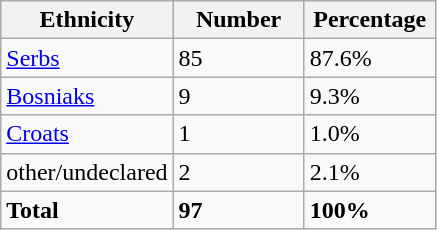<table class="wikitable">
<tr>
<th width="100px">Ethnicity</th>
<th width="80px">Number</th>
<th width="80px">Percentage</th>
</tr>
<tr>
<td><a href='#'>Serbs</a></td>
<td>85</td>
<td>87.6%</td>
</tr>
<tr>
<td><a href='#'>Bosniaks</a></td>
<td>9</td>
<td>9.3%</td>
</tr>
<tr>
<td><a href='#'>Croats</a></td>
<td>1</td>
<td>1.0%</td>
</tr>
<tr>
<td>other/undeclared</td>
<td>2</td>
<td>2.1%</td>
</tr>
<tr>
<td><strong>Total</strong></td>
<td><strong>97</strong></td>
<td><strong>100%</strong></td>
</tr>
</table>
